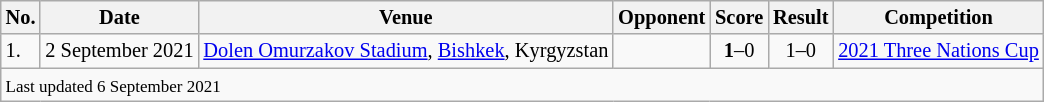<table class="wikitable" style="font-size:85%;">
<tr>
<th>No.</th>
<th>Date</th>
<th>Venue</th>
<th>Opponent</th>
<th>Score</th>
<th>Result</th>
<th>Competition</th>
</tr>
<tr>
<td>1.</td>
<td>2 September 2021</td>
<td><a href='#'>Dolen Omurzakov Stadium</a>, <a href='#'>Bishkek</a>, Kyrgyzstan</td>
<td></td>
<td align=center><strong>1</strong>–0</td>
<td align=center>1–0</td>
<td><a href='#'>2021 Three Nations Cup</a></td>
</tr>
<tr>
<td colspan="7"><small>Last updated 6 September 2021</small></td>
</tr>
</table>
